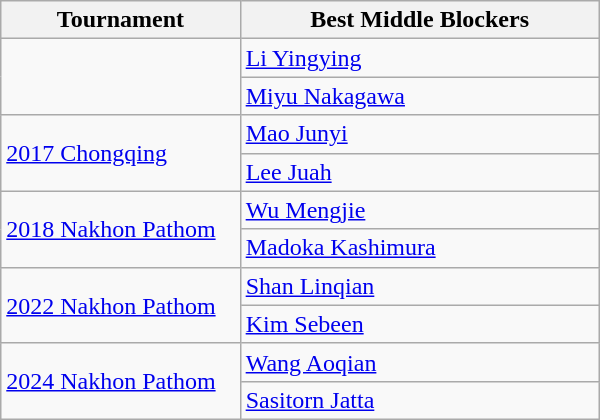<table class=wikitable style="width: 400px;">
<tr>
<th style="width: 40%;">Tournament</th>
<th style="width: 60%;">Best Middle Blockers</th>
</tr>
<tr>
<td rowspan=2></td>
<td> <a href='#'>Li Yingying</a></td>
</tr>
<tr>
<td> <a href='#'>Miyu Nakagawa</a></td>
</tr>
<tr>
<td rowspan=2><a href='#'>2017 Chongqing</a></td>
<td> <a href='#'>Mao Junyi</a></td>
</tr>
<tr>
<td> <a href='#'>Lee Juah</a></td>
</tr>
<tr>
<td rowspan=2><a href='#'>2018 Nakhon Pathom</a></td>
<td> <a href='#'>Wu Mengjie</a></td>
</tr>
<tr>
<td> <a href='#'>Madoka Kashimura</a></td>
</tr>
<tr>
<td rowspan=2><a href='#'>2022 Nakhon Pathom</a></td>
<td> <a href='#'>Shan Linqian</a></td>
</tr>
<tr>
<td> <a href='#'>Kim Sebeen</a></td>
</tr>
<tr>
<td rowspan=2><a href='#'>2024 Nakhon Pathom</a></td>
<td> <a href='#'>Wang Aoqian</a></td>
</tr>
<tr>
<td> <a href='#'>Sasitorn Jatta</a></td>
</tr>
</table>
